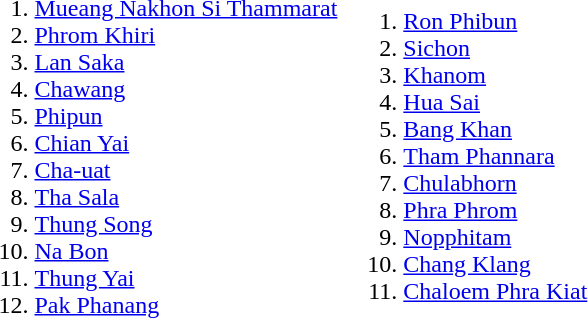<table>
<tr --valign=top>
<td><br><ol><li><a href='#'>Mueang Nakhon Si Thammarat</a></li><li><a href='#'>Phrom Khiri</a></li><li><a href='#'>Lan Saka</a></li><li><a href='#'>Chawang</a></li><li><a href='#'>Phipun</a></li><li><a href='#'>Chian Yai</a></li><li><a href='#'>Cha-uat</a></li><li><a href='#'>Tha Sala</a></li><li><a href='#'>Thung Song</a></li><li><a href='#'>Na Bon</a></li><li><a href='#'>Thung Yai</a></li><li><a href='#'>Pak Phanang</a></li></ol></td>
<td><br><ol>
<li> <a href='#'>Ron Phibun</a></li>
<li> <a href='#'>Sichon</a></li>
<li> <a href='#'>Khanom</a></li>
<li> <a href='#'>Hua Sai</a></li>
<li> <a href='#'>Bang Khan</a></li>
<li> <a href='#'>Tham Phannara</a></li>
<li> <a href='#'>Chulabhorn</a></li>
<li> <a href='#'>Phra Phrom</a></li>
<li> <a href='#'>Nopphitam</a></li>
<li> <a href='#'>Chang Klang</a></li>
<li> <a href='#'>Chaloem Phra Kiat</a>
</ol></td>
<td></td>
</tr>
</table>
